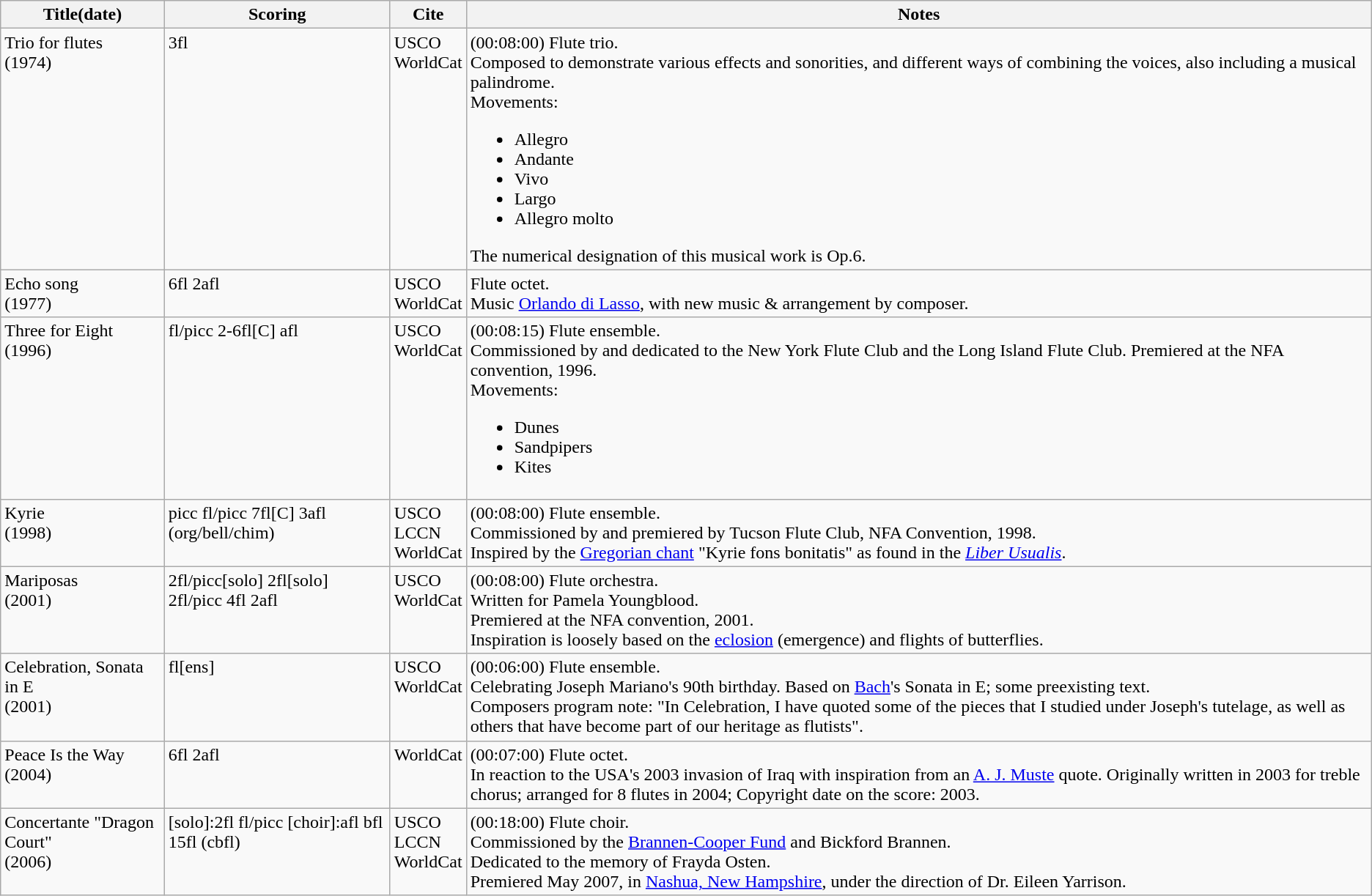<table class="sortable wikitable" style="margins:auto; width=95%;">
<tr>
<th width="">Title(date)</th>
<th width="">Scoring</th>
<th width="">Cite</th>
<th width="">Notes</th>
</tr>
<tr valign="top">
<td>Trio for flutes<br>(1974)</td>
<td>3fl</td>
<td>USCO<br>WorldCat</td>
<td>(00:08:00) Flute trio.<br>Composed to demonstrate various effects and sonorities, and different ways of combining the voices, also including a musical palindrome.<br>Movements:<ul><li>Allegro</li><li>Andante</li><li>Vivo</li><li>Largo</li><li>Allegro molto</li></ul>The numerical designation of this musical work is Op.6.</td>
</tr>
<tr valign="top">
<td>Echo song<br>(1977)</td>
<td>6fl 2afl</td>
<td>USCO<br>WorldCat</td>
<td>Flute octet.<br>Music <a href='#'>Orlando di Lasso</a>, with new music & arrangement by composer.</td>
</tr>
<tr valign="top">
<td>Three for Eight<br>(1996)</td>
<td>fl/picc 2-6fl[C] afl</td>
<td>USCO<br>WorldCat</td>
<td>(00:08:15) Flute ensemble.<br>Commissioned by and dedicated to the New York Flute Club and the Long Island Flute Club. Premiered at the NFA convention, 1996.<br>Movements:<ul><li>Dunes</li><li>Sandpipers</li><li>Kites</li></ul></td>
</tr>
<tr valign="top">
<td>Kyrie<br>(1998)</td>
<td>picc fl/picc 7fl[C] 3afl (org/bell/chim)</td>
<td>USCO<br>LCCN<br>WorldCat</td>
<td>(00:08:00) Flute ensemble.<br>Commissioned by and premiered by Tucson Flute Club, NFA Convention, 1998.<br>Inspired by the <a href='#'>Gregorian chant</a> "Kyrie fons bonitatis" as found in the <em><a href='#'>Liber Usualis</a></em>.</td>
</tr>
<tr valign="top">
<td>Mariposas<br>(2001)</td>
<td>2fl/picc[solo] 2fl[solo] 2fl/picc 4fl 2afl</td>
<td>USCO<br>WorldCat</td>
<td>(00:08:00) Flute orchestra.<br>Written for Pamela Youngblood.<br>Premiered at the NFA convention, 2001.<br>Inspiration is loosely based on the <a href='#'>eclosion</a> (emergence) and flights of butterflies.</td>
</tr>
<tr valign="top">
<td>Celebration, Sonata in E<br>(2001)</td>
<td>fl[ens]</td>
<td>USCO<br>WorldCat</td>
<td>(00:06:00) Flute ensemble.<br>Celebrating Joseph Mariano's 90th birthday. Based on <a href='#'>Bach</a>'s Sonata in E; some preexisting text.<br>Composers program note: "In Celebration, I have quoted some of the pieces that I studied under Joseph's tutelage, as well as others that have become part of our heritage as flutists".</td>
</tr>
<tr valign="top">
<td>Peace Is the Way<br>(2004)</td>
<td>6fl 2afl</td>
<td>WorldCat</td>
<td>(00:07:00) Flute octet.<br>In reaction to the USA's 2003 invasion of Iraq with inspiration from an <a href='#'>A. J. Muste</a> quote. Originally written in 2003 for treble chorus; arranged for 8 flutes in 2004; Copyright date on the score: 2003.</td>
</tr>
<tr valign="top">
<td>Concertante "Dragon Court"<br>(2006)</td>
<td>[solo]:2fl fl/picc [choir]:afl bfl 15fl (cbfl)</td>
<td>USCO<br>LCCN<br>WorldCat</td>
<td>(00:18:00) Flute choir.<br>Commissioned by the <a href='#'>Brannen-Cooper Fund</a> and Bickford Brannen.<br>Dedicated to the memory of Frayda Osten.<br>Premiered May 2007, in <a href='#'>Nashua, New Hampshire</a>, under the direction of Dr. Eileen Yarrison.</td>
</tr>
</table>
